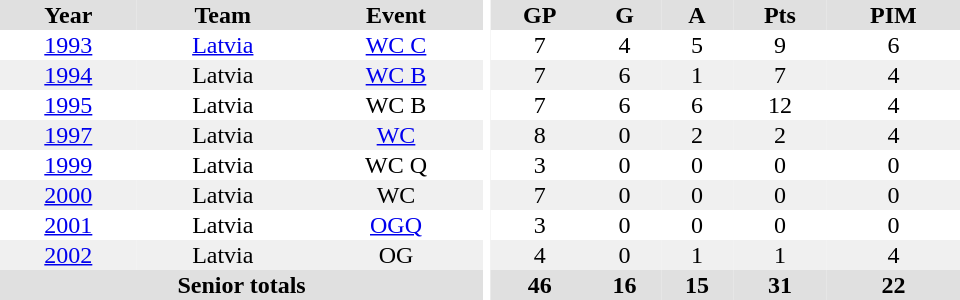<table border="0" cellpadding="1" cellspacing="0" ID="Table3" style="text-align:center; width:40em">
<tr ALIGN="center" bgcolor="#e0e0e0">
<th>Year</th>
<th>Team</th>
<th>Event</th>
<th rowspan="99" bgcolor="#ffffff"></th>
<th>GP</th>
<th>G</th>
<th>A</th>
<th>Pts</th>
<th>PIM</th>
</tr>
<tr>
<td><a href='#'>1993</a></td>
<td><a href='#'>Latvia</a></td>
<td><a href='#'>WC C</a></td>
<td>7</td>
<td>4</td>
<td>5</td>
<td>9</td>
<td>6</td>
</tr>
<tr bgcolor="#f0f0f0">
<td><a href='#'>1994</a></td>
<td>Latvia</td>
<td><a href='#'>WC B</a></td>
<td>7</td>
<td>6</td>
<td>1</td>
<td>7</td>
<td>4</td>
</tr>
<tr>
<td><a href='#'>1995</a></td>
<td>Latvia</td>
<td>WC B</td>
<td>7</td>
<td>6</td>
<td>6</td>
<td>12</td>
<td>4</td>
</tr>
<tr bgcolor="#f0f0f0">
<td><a href='#'>1997</a></td>
<td>Latvia</td>
<td><a href='#'>WC</a></td>
<td>8</td>
<td>0</td>
<td>2</td>
<td>2</td>
<td>4</td>
</tr>
<tr>
<td><a href='#'>1999</a></td>
<td>Latvia</td>
<td>WC Q</td>
<td>3</td>
<td>0</td>
<td>0</td>
<td>0</td>
<td>0</td>
</tr>
<tr bgcolor="#f0f0f0">
<td><a href='#'>2000</a></td>
<td>Latvia</td>
<td>WC</td>
<td>7</td>
<td>0</td>
<td>0</td>
<td>0</td>
<td>0</td>
</tr>
<tr>
<td><a href='#'>2001</a></td>
<td>Latvia</td>
<td><a href='#'>OGQ</a></td>
<td>3</td>
<td>0</td>
<td>0</td>
<td>0</td>
<td>0</td>
</tr>
<tr bgcolor="#f0f0f0">
<td><a href='#'>2002</a></td>
<td>Latvia</td>
<td>OG</td>
<td>4</td>
<td>0</td>
<td>1</td>
<td>1</td>
<td>4</td>
</tr>
<tr style="background: #e0e0e0;">
<th colspan="3">Senior totals</th>
<th>46</th>
<th>16</th>
<th>15</th>
<th>31</th>
<th>22</th>
</tr>
</table>
